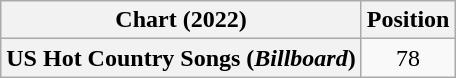<table class="wikitable sortable plainrowheaders" style="text-align:center">
<tr>
<th scope="col">Chart (2022)</th>
<th scope="col">Position</th>
</tr>
<tr>
<th scope="row">US Hot Country Songs (<em>Billboard</em>)</th>
<td>78</td>
</tr>
</table>
